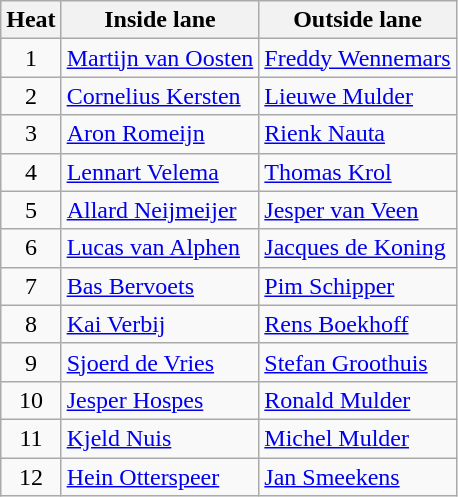<table class="wikitable">
<tr>
<th>Heat</th>
<th>Inside lane</th>
<th>Outside lane</th>
</tr>
<tr>
<td align="center">1</td>
<td><a href='#'>Martijn van Oosten</a></td>
<td><a href='#'>Freddy Wennemars</a></td>
</tr>
<tr>
<td align="center">2</td>
<td><a href='#'>Cornelius Kersten</a></td>
<td><a href='#'>Lieuwe Mulder</a></td>
</tr>
<tr>
<td align="center">3</td>
<td><a href='#'>Aron Romeijn</a></td>
<td><a href='#'>Rienk Nauta</a></td>
</tr>
<tr>
<td align="center">4</td>
<td><a href='#'>Lennart Velema</a></td>
<td><a href='#'>Thomas Krol</a></td>
</tr>
<tr>
<td align="center">5</td>
<td><a href='#'>Allard Neijmeijer</a></td>
<td><a href='#'>Jesper van Veen</a></td>
</tr>
<tr>
<td align="center">6</td>
<td><a href='#'>Lucas van Alphen</a></td>
<td><a href='#'>Jacques de Koning</a></td>
</tr>
<tr>
<td align="center">7</td>
<td><a href='#'>Bas Bervoets</a></td>
<td><a href='#'>Pim Schipper</a></td>
</tr>
<tr>
<td align="center">8</td>
<td><a href='#'>Kai Verbij</a></td>
<td><a href='#'>Rens Boekhoff</a></td>
</tr>
<tr>
<td align="center">9</td>
<td><a href='#'>Sjoerd de Vries</a></td>
<td><a href='#'>Stefan Groothuis</a></td>
</tr>
<tr>
<td align="center">10</td>
<td><a href='#'>Jesper Hospes</a></td>
<td><a href='#'>Ronald Mulder</a></td>
</tr>
<tr>
<td align="center">11</td>
<td><a href='#'>Kjeld Nuis</a></td>
<td><a href='#'>Michel Mulder</a></td>
</tr>
<tr>
<td align="center">12</td>
<td><a href='#'>Hein Otterspeer</a></td>
<td><a href='#'>Jan Smeekens</a></td>
</tr>
</table>
